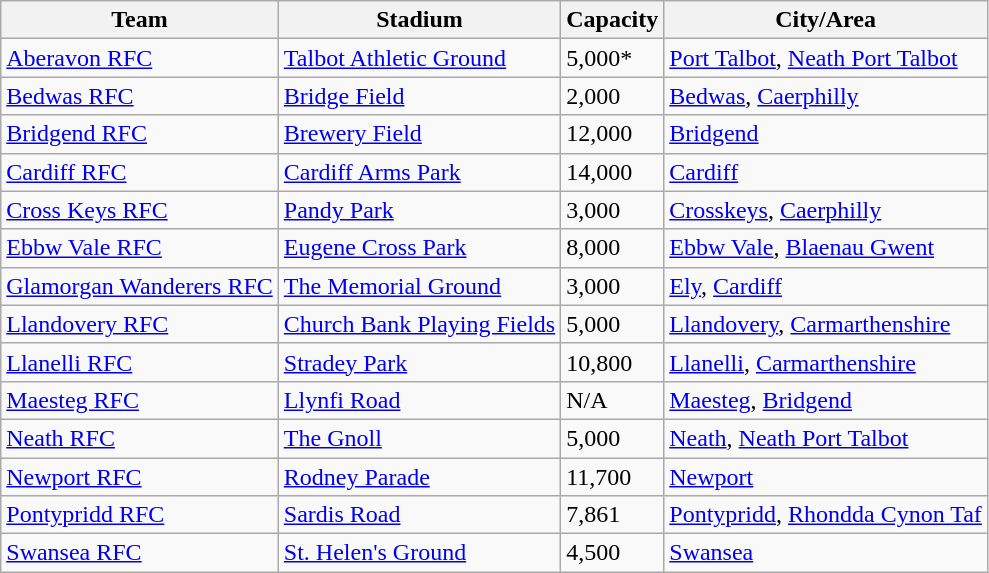<table class="wikitable sortable">
<tr>
<th>Team</th>
<th>Stadium</th>
<th>Capacity</th>
<th>City/Area</th>
</tr>
<tr>
<td><a href='#'>Aberavon RFC</a></td>
<td><a href='#'>Talbot Athletic Ground</a></td>
<td>5,000*</td>
<td><a href='#'>Port Talbot</a>, <a href='#'>Neath Port Talbot</a></td>
</tr>
<tr>
<td><a href='#'>Bedwas RFC</a></td>
<td><a href='#'>Bridge Field</a></td>
<td>2,000</td>
<td><a href='#'>Bedwas</a>, <a href='#'>Caerphilly</a></td>
</tr>
<tr>
<td><a href='#'>Bridgend RFC</a></td>
<td><a href='#'>Brewery Field</a></td>
<td>12,000</td>
<td><a href='#'>Bridgend</a></td>
</tr>
<tr>
<td><a href='#'>Cardiff RFC</a></td>
<td><a href='#'>Cardiff Arms Park</a></td>
<td>14,000</td>
<td><a href='#'>Cardiff</a></td>
</tr>
<tr>
<td><a href='#'>Cross Keys RFC</a></td>
<td><a href='#'>Pandy Park</a></td>
<td>3,000</td>
<td><a href='#'>Crosskeys</a>, <a href='#'>Caerphilly</a></td>
</tr>
<tr>
<td><a href='#'>Ebbw Vale RFC</a></td>
<td><a href='#'>Eugene Cross Park</a></td>
<td>8,000</td>
<td><a href='#'>Ebbw Vale</a>, <a href='#'>Blaenau Gwent</a></td>
</tr>
<tr>
<td><a href='#'>Glamorgan Wanderers RFC</a></td>
<td><a href='#'>The Memorial Ground</a></td>
<td>3,000</td>
<td><a href='#'>Ely</a>, <a href='#'>Cardiff</a></td>
</tr>
<tr>
<td><a href='#'>Llandovery RFC</a></td>
<td><a href='#'>Church Bank Playing Fields</a></td>
<td>5,000</td>
<td><a href='#'>Llandovery</a>, <a href='#'>Carmarthenshire</a></td>
</tr>
<tr>
<td><a href='#'>Llanelli RFC</a></td>
<td><a href='#'>Stradey Park</a></td>
<td>10,800</td>
<td><a href='#'>Llanelli</a>, <a href='#'>Carmarthenshire</a></td>
</tr>
<tr>
<td><a href='#'>Maesteg RFC</a></td>
<td><a href='#'>Llynfi Road</a></td>
<td>N/A</td>
<td><a href='#'>Maesteg</a>, <a href='#'>Bridgend</a></td>
</tr>
<tr>
<td><a href='#'>Neath RFC</a></td>
<td><a href='#'>The Gnoll</a></td>
<td>5,000</td>
<td><a href='#'>Neath</a>, <a href='#'>Neath Port Talbot</a></td>
</tr>
<tr>
<td><a href='#'>Newport RFC</a></td>
<td><a href='#'>Rodney Parade</a></td>
<td>11,700</td>
<td><a href='#'>Newport</a></td>
</tr>
<tr>
<td><a href='#'>Pontypridd RFC</a></td>
<td><a href='#'>Sardis Road</a></td>
<td>7,861</td>
<td><a href='#'>Pontypridd</a>, <a href='#'>Rhondda Cynon Taf</a></td>
</tr>
<tr>
<td><a href='#'>Swansea RFC</a></td>
<td><a href='#'>St. Helen's Ground</a></td>
<td>4,500</td>
<td><a href='#'>Swansea</a></td>
</tr>
</table>
